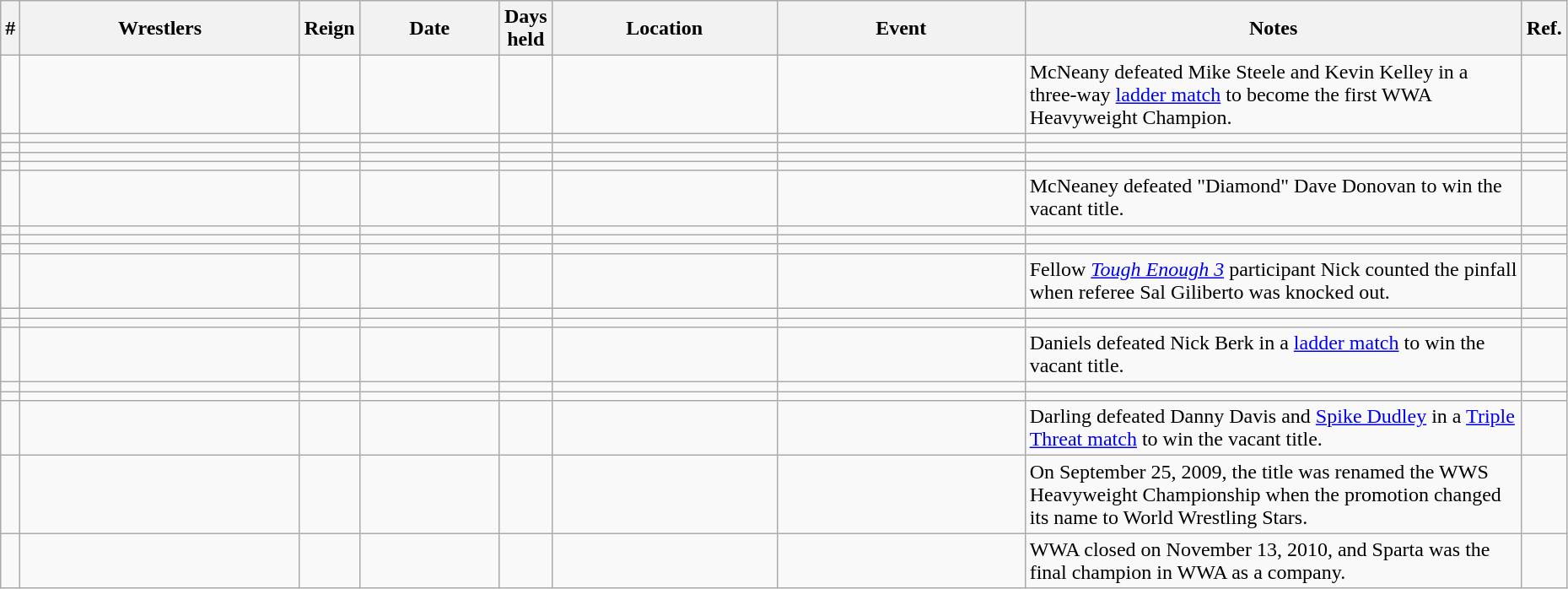<table class="wikitable sortable" width=98% style="text-align:center;">
<tr>
<th width=0%>#</th>
<th width=20%>Wrestlers</th>
<th width=0%>Reign</th>
<th width=10%>Date</th>
<th width=0%>Days<br>held</th>
<th width=16%>Location</th>
<th width=18%>Event</th>
<th width=60% class="unsortable">Notes</th>
<th width=0% class="unsortable">Ref.</th>
</tr>
<tr>
<td></td>
<td></td>
<td></td>
<td></td>
<td></td>
<td></td>
<td></td>
<td align="left">McNeany defeated Mike Steele and Kevin Kelley in a three-way <a href='#'>ladder match</a> to become the first WWA Heavyweight Champion.</td>
<td align="left"></td>
</tr>
<tr>
<td></td>
<td></td>
<td></td>
<td></td>
<td></td>
<td></td>
<td></td>
<td align="left"></td>
<td align="left"></td>
</tr>
<tr>
<td></td>
<td></td>
<td></td>
<td></td>
<td></td>
<td></td>
<td></td>
<td align="left"></td>
<td align="left"></td>
</tr>
<tr>
<td></td>
<td></td>
<td></td>
<td></td>
<td></td>
<td></td>
<td></td>
<td align="left"></td>
<td align="left"></td>
</tr>
<tr>
<td></td>
<td></td>
<td></td>
<td></td>
<td></td>
<td></td>
<td></td>
<td align="left"></td>
<td align="left"></td>
</tr>
<tr>
<td></td>
<td></td>
<td></td>
<td></td>
<td></td>
<td></td>
<td></td>
<td align="left">McNeaney defeated "Diamond" Dave Donovan to win the vacant title.</td>
<td align="left"></td>
</tr>
<tr>
<td></td>
<td></td>
<td></td>
<td></td>
<td></td>
<td></td>
<td></td>
<td align="left"></td>
<td align="left"></td>
</tr>
<tr>
<td></td>
<td></td>
<td></td>
<td></td>
<td></td>
<td></td>
<td></td>
<td align="left"></td>
<td align="left"></td>
</tr>
<tr>
<td></td>
<td></td>
<td></td>
<td></td>
<td></td>
<td></td>
<td></td>
<td align="left"></td>
<td align="left"></td>
</tr>
<tr>
<td></td>
<td></td>
<td></td>
<td></td>
<td></td>
<td></td>
<td></td>
<td align="left">Fellow <em><a href='#'>Tough Enough 3</a></em> participant Nick counted the pinfall when referee Sal Giliberto was knocked out.</td>
<td align="left"></td>
</tr>
<tr>
<td></td>
<td></td>
<td></td>
<td></td>
<td></td>
<td></td>
<td></td>
<td align="left"></td>
<td align="left"></td>
</tr>
<tr>
<td></td>
<td></td>
<td></td>
<td></td>
<td></td>
<td></td>
<td></td>
<td align="left"></td>
<td align="left"></td>
</tr>
<tr>
<td></td>
<td></td>
<td></td>
<td></td>
<td></td>
<td></td>
<td></td>
<td align="left">Daniels defeated Nick Berk in a <a href='#'>ladder match</a> to win the vacant title.</td>
<td align="left"></td>
</tr>
<tr>
<td></td>
<td></td>
<td></td>
<td> </td>
<td> </td>
<td></td>
<td></td>
<td align="left"></td>
<td align="left"></td>
</tr>
<tr>
<td></td>
<td></td>
<td></td>
<td></td>
<td></td>
<td></td>
<td></td>
<td align="left"></td>
<td align="left"></td>
</tr>
<tr>
<td></td>
<td></td>
<td></td>
<td></td>
<td></td>
<td></td>
<td></td>
<td align="left">Darling defeated Danny Davis and <a href='#'>Spike Dudley</a> in a <a href='#'>Triple Threat match</a> to win the vacant title.</td>
<td align="left"></td>
</tr>
<tr>
<td></td>
<td></td>
<td></td>
<td></td>
<td></td>
<td></td>
<td></td>
<td align="left">On September 25, 2009, the title was renamed the WWS Heavyweight Championship when the promotion changed its name to World Wrestling Stars.</td>
<td align="left"></td>
</tr>
<tr>
<td></td>
<td></td>
<td></td>
<td></td>
<td></td>
<td></td>
<td></td>
<td align="left">WWA closed on November 13, 2010, and Sparta was the final champion in WWA as a company.</td>
<td align="left"></td>
</tr>
</table>
